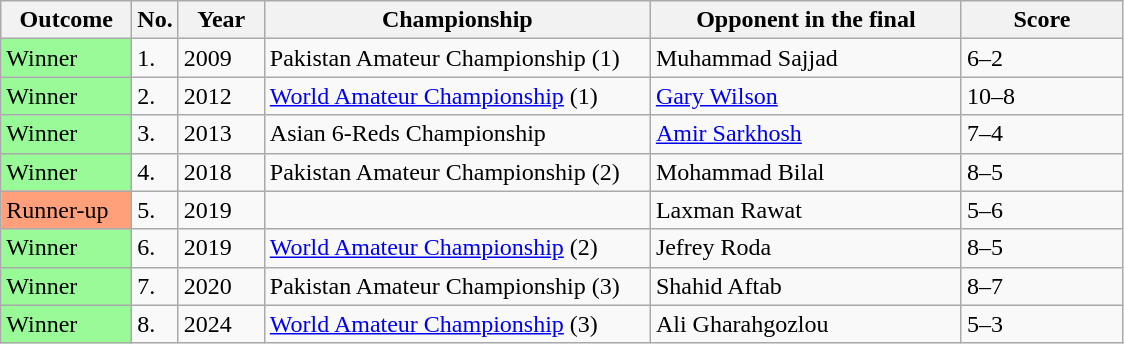<table class="sortable wikitable">
<tr>
<th width="80">Outcome</th>
<th width="20">No.</th>
<th width="50">Year</th>
<th width="250">Championship</th>
<th width="200">Opponent in the final</th>
<th width="100">Score</th>
</tr>
<tr>
<td style="background:#98fb98;">Winner</td>
<td>1.</td>
<td>2009</td>
<td>Pakistan Amateur Championship (1)</td>
<td> Muhammad Sajjad</td>
<td>6–2</td>
</tr>
<tr>
<td style="background:#98fb98;">Winner</td>
<td>2.</td>
<td>2012</td>
<td><a href='#'>World Amateur Championship</a> (1)</td>
<td> <a href='#'>Gary Wilson</a></td>
<td>10–8</td>
</tr>
<tr>
<td style="background:#98fb98;">Winner</td>
<td>3.</td>
<td>2013</td>
<td>Asian 6-Reds Championship</td>
<td> <a href='#'>Amir Sarkhosh</a></td>
<td>7–4</td>
</tr>
<tr>
<td style="background:#98fb98;">Winner</td>
<td>4.</td>
<td>2018</td>
<td>Pakistan Amateur Championship (2)</td>
<td> Mohammad Bilal</td>
<td>8–5</td>
</tr>
<tr>
<td style="background:#ffa07a;">Runner-up</td>
<td>5.</td>
<td>2019</td>
<td></td>
<td> Laxman Rawat</td>
<td>5–6</td>
</tr>
<tr>
<td style="background:#98fb98;">Winner</td>
<td>6.</td>
<td>2019</td>
<td><a href='#'>World Amateur Championship</a> (2)</td>
<td> Jefrey Roda</td>
<td>8–5</td>
</tr>
<tr>
<td style="background:#98fb98;">Winner</td>
<td>7.</td>
<td>2020</td>
<td>Pakistan Amateur Championship (3)</td>
<td> Shahid Aftab</td>
<td>8–7</td>
</tr>
<tr>
<td style="background:#98fb98;">Winner</td>
<td>8.</td>
<td>2024</td>
<td><a href='#'>World Amateur Championship</a> (3)</td>
<td> Ali Gharahgozlou</td>
<td>5–3</td>
</tr>
</table>
